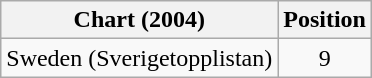<table class="wikitable">
<tr>
<th>Chart (2004)</th>
<th>Position</th>
</tr>
<tr>
<td>Sweden (Sverigetopplistan)</td>
<td align="center">9</td>
</tr>
</table>
